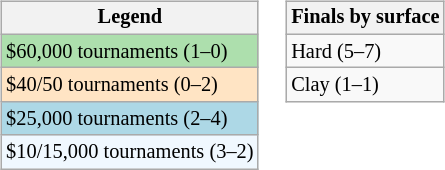<table>
<tr valign=top>
<td><br><table class="wikitable" style="font-size:85%">
<tr>
<th>Legend</th>
</tr>
<tr style="background:#addfad;">
<td>$60,000 tournaments (1–0)</td>
</tr>
<tr style="background:#ffe4c4;">
<td>$40/50 tournaments (0–2)</td>
</tr>
<tr style="background:lightblue;">
<td>$25,000 tournaments (2–4)</td>
</tr>
<tr style="background:#f0f8ff;">
<td>$10/15,000 tournaments (3–2)</td>
</tr>
</table>
</td>
<td><br><table class="wikitable" style="font-size:85%">
<tr>
<th>Finals by surface</th>
</tr>
<tr>
<td>Hard (5–7)</td>
</tr>
<tr>
<td>Clay (1–1)</td>
</tr>
</table>
</td>
</tr>
</table>
